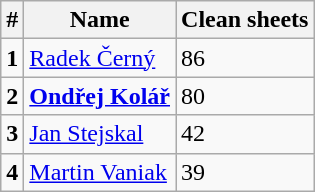<table class="wikitable">
<tr>
<th>#</th>
<th>Name</th>
<th>Clean sheets</th>
</tr>
<tr>
<td><strong>1</strong></td>
<td> <a href='#'>Radek Černý</a></td>
<td>86</td>
</tr>
<tr>
<td><strong>2</strong></td>
<td> <strong><a href='#'>Ondřej Kolář</a></strong></td>
<td>80</td>
</tr>
<tr>
<td><strong>3</strong></td>
<td> <a href='#'>Jan Stejskal</a></td>
<td>42</td>
</tr>
<tr>
<td><strong>4</strong></td>
<td> <a href='#'>Martin Vaniak</a></td>
<td>39</td>
</tr>
</table>
